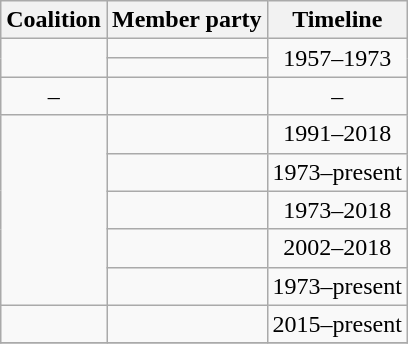<table class="wikitable">
<tr>
<th>Coalition</th>
<th>Member party</th>
<th>Timeline</th>
</tr>
<tr>
<td rowspan="2"></td>
<td></td>
<td rowspan="2" align=center>1957–1973</td>
</tr>
<tr>
<td></td>
</tr>
<tr>
<td align=center>–</td>
<td></td>
<td align=center>–</td>
</tr>
<tr>
<td rowspan="5"></td>
<td></td>
<td align=center>1991–2018</td>
</tr>
<tr>
<td></td>
<td align=center>1973–present</td>
</tr>
<tr>
<td></td>
<td align=center>1973–2018</td>
</tr>
<tr>
<td></td>
<td align=center>2002–2018</td>
</tr>
<tr>
<td></td>
<td align=center>1973–present</td>
</tr>
<tr>
<td></td>
<td></td>
<td align=center>2015–present</td>
</tr>
<tr>
</tr>
</table>
